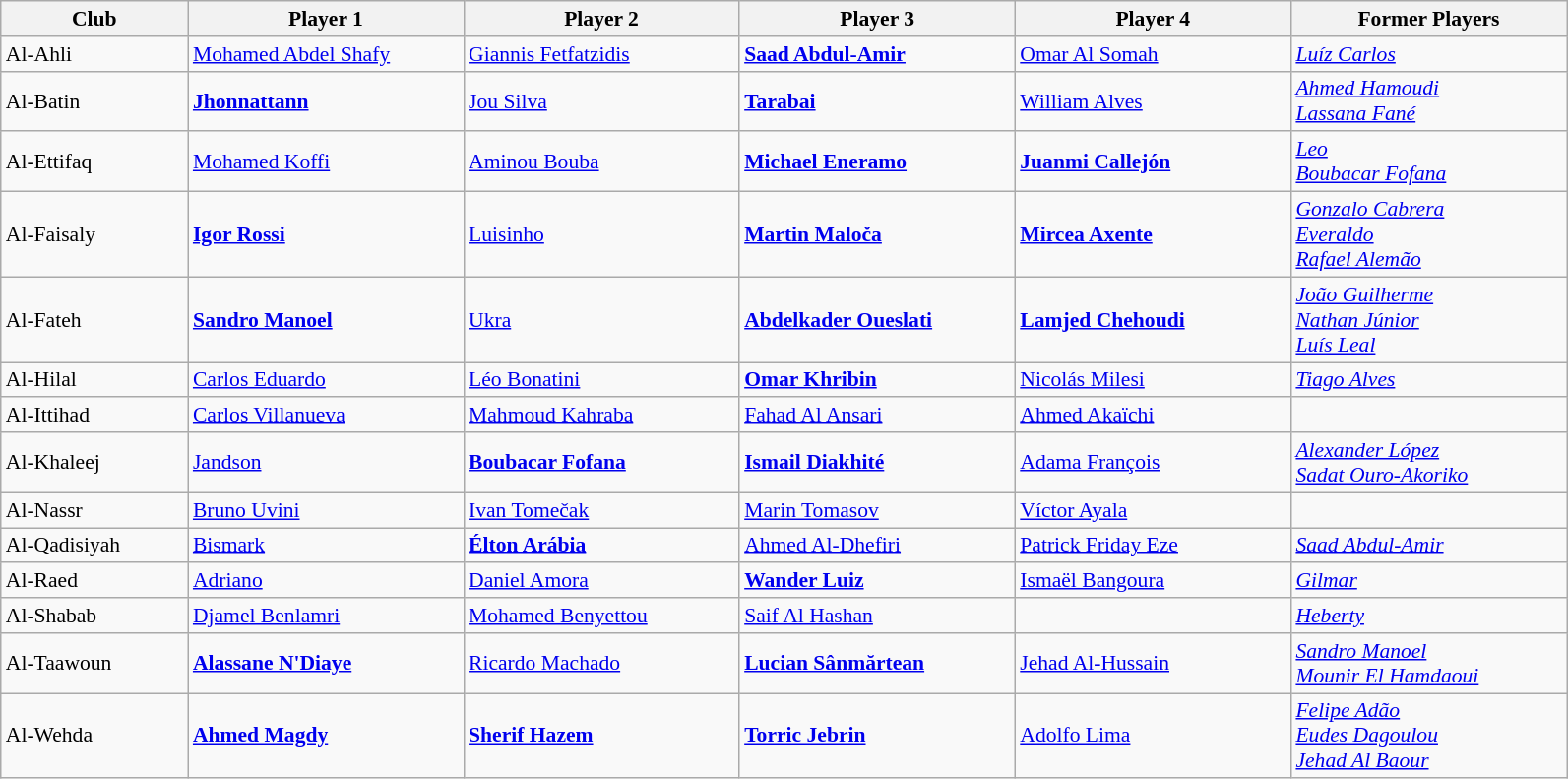<table class="wikitable" border="1" style="text-align: left; font-size:90%">
<tr>
<th width="120">Club</th>
<th width="180">Player 1</th>
<th width="180">Player 2</th>
<th width="180">Player 3</th>
<th width="180">Player 4</th>
<th width="180">Former Players</th>
</tr>
<tr>
<td>Al-Ahli</td>
<td> <a href='#'>Mohamed Abdel Shafy</a></td>
<td> <a href='#'>Giannis Fetfatzidis</a></td>
<td> <strong><a href='#'>Saad Abdul-Amir</a></strong></td>
<td> <a href='#'>Omar Al Somah</a></td>
<td> <em><a href='#'>Luíz Carlos</a></em></td>
</tr>
<tr>
<td>Al-Batin</td>
<td> <strong><a href='#'>Jhonnattann</a></strong></td>
<td> <a href='#'>Jou Silva</a></td>
<td> <strong><a href='#'>Tarabai</a></strong></td>
<td> <a href='#'>William Alves</a></td>
<td> <em><a href='#'>Ahmed Hamoudi</a></em><br> <em><a href='#'>Lassana Fané</a></em></td>
</tr>
<tr>
<td>Al-Ettifaq</td>
<td> <a href='#'>Mohamed Koffi</a></td>
<td> <a href='#'>Aminou Bouba</a></td>
<td> <strong><a href='#'>Michael Eneramo</a></strong></td>
<td> <strong><a href='#'>Juanmi Callejón</a></strong></td>
<td> <em><a href='#'>Leo</a></em><br> <em><a href='#'>Boubacar Fofana</a></em></td>
</tr>
<tr>
<td>Al-Faisaly</td>
<td> <strong><a href='#'>Igor Rossi</a></strong></td>
<td> <a href='#'>Luisinho</a></td>
<td> <strong><a href='#'>Martin Maloča</a></strong></td>
<td> <strong><a href='#'>Mircea Axente</a></strong></td>
<td> <em><a href='#'>Gonzalo Cabrera</a></em><br> <em><a href='#'>Everaldo</a></em><br> <em><a href='#'>Rafael Alemão</a></em></td>
</tr>
<tr>
<td>Al-Fateh</td>
<td> <strong><a href='#'>Sandro Manoel</a></strong></td>
<td> <a href='#'>Ukra</a></td>
<td> <strong><a href='#'>Abdelkader Oueslati</a></strong></td>
<td> <strong><a href='#'>Lamjed Chehoudi</a></strong></td>
<td> <em><a href='#'>João Guilherme</a></em><br>  <em><a href='#'>Nathan Júnior</a></em><br> <em><a href='#'>Luís Leal</a></em></td>
</tr>
<tr>
<td>Al-Hilal</td>
<td> <a href='#'>Carlos Eduardo</a></td>
<td> <a href='#'>Léo Bonatini</a></td>
<td> <strong><a href='#'>Omar Khribin</a></strong></td>
<td> <a href='#'>Nicolás Milesi</a></td>
<td> <em><a href='#'>Tiago Alves</a></em></td>
</tr>
<tr>
<td>Al-Ittihad</td>
<td> <a href='#'>Carlos Villanueva</a></td>
<td> <a href='#'>Mahmoud Kahraba</a></td>
<td> <a href='#'>Fahad Al Ansari</a></td>
<td> <a href='#'>Ahmed Akaïchi</a></td>
<td></td>
</tr>
<tr>
<td>Al-Khaleej</td>
<td> <a href='#'>Jandson</a></td>
<td> <strong><a href='#'>Boubacar Fofana</a></strong></td>
<td> <strong><a href='#'>Ismail Diakhité</a></strong></td>
<td> <a href='#'>Adama François</a></td>
<td> <em><a href='#'>Alexander López</a></em><br> <em><a href='#'>Sadat Ouro-Akoriko</a></em></td>
</tr>
<tr>
<td>Al-Nassr</td>
<td> <a href='#'>Bruno Uvini</a></td>
<td> <a href='#'>Ivan Tomečak</a></td>
<td> <a href='#'>Marin Tomasov</a></td>
<td> <a href='#'>Víctor Ayala</a></td>
<td></td>
</tr>
<tr>
<td>Al-Qadisiyah</td>
<td> <a href='#'>Bismark</a></td>
<td> <strong><a href='#'>Élton Arábia</a></strong></td>
<td> <a href='#'>Ahmed Al-Dhefiri</a></td>
<td> <a href='#'>Patrick Friday Eze</a></td>
<td> <em><a href='#'>Saad Abdul-Amir</a></em></td>
</tr>
<tr>
<td>Al-Raed</td>
<td> <a href='#'>Adriano</a></td>
<td> <a href='#'>Daniel Amora</a></td>
<td> <strong><a href='#'>Wander Luiz</a></strong></td>
<td> <a href='#'>Ismaël Bangoura</a></td>
<td> <em><a href='#'>Gilmar</a></em></td>
</tr>
<tr>
<td>Al-Shabab</td>
<td> <a href='#'>Djamel Benlamri</a></td>
<td> <a href='#'>Mohamed Benyettou</a></td>
<td> <a href='#'>Saif Al Hashan</a></td>
<td></td>
<td> <em><a href='#'>Heberty</a></em></td>
</tr>
<tr>
<td>Al-Taawoun</td>
<td> <strong><a href='#'>Alassane N'Diaye</a></strong></td>
<td> <a href='#'>Ricardo Machado</a></td>
<td> <strong><a href='#'>Lucian Sânmărtean</a></strong></td>
<td> <a href='#'>Jehad Al-Hussain</a></td>
<td> <em><a href='#'>Sandro Manoel</a></em><br> <em><a href='#'>Mounir El Hamdaoui</a></em></td>
</tr>
<tr>
<td>Al-Wehda</td>
<td> <strong><a href='#'>Ahmed Magdy</a></strong></td>
<td> <strong><a href='#'>Sherif Hazem</a></strong></td>
<td> <strong><a href='#'>Torric Jebrin</a></strong></td>
<td> <a href='#'>Adolfo Lima</a></td>
<td> <em><a href='#'>Felipe Adão</a></em><br> <em><a href='#'>Eudes Dagoulou</a></em><br> <em><a href='#'>Jehad Al Baour</a></em></td>
</tr>
</table>
